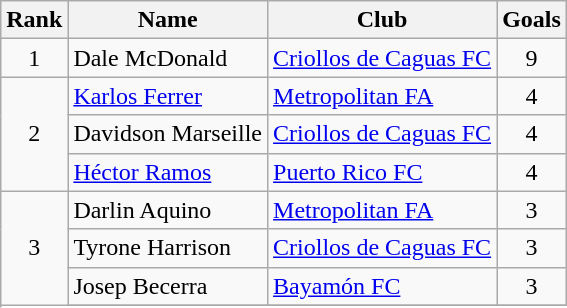<table class="wikitable" border="1">
<tr>
<th>Rank</th>
<th>Name</th>
<th>Club</th>
<th>Goals</th>
</tr>
<tr>
<td align=center>1</td>
<td> Dale McDonald</td>
<td><a href='#'>Criollos de Caguas FC</a></td>
<td align=center>9</td>
</tr>
<tr>
<td rowspan=3 align=center>2</td>
<td> <a href='#'>Karlos Ferrer</a></td>
<td><a href='#'>Metropolitan FA</a></td>
<td align=center>4</td>
</tr>
<tr>
<td> Davidson Marseille</td>
<td><a href='#'>Criollos de Caguas FC</a></td>
<td align=center>4</td>
</tr>
<tr>
<td> <a href='#'>Héctor Ramos</a></td>
<td><a href='#'>Puerto Rico FC</a></td>
<td align=center>4</td>
</tr>
<tr>
<td rowspan=4 align=center>3</td>
<td> Darlin Aquino</td>
<td><a href='#'>Metropolitan FA</a></td>
<td align=center>3</td>
</tr>
<tr>
<td> Tyrone Harrison</td>
<td><a href='#'>Criollos de Caguas FC</a></td>
<td align=center>3</td>
</tr>
<tr>
<td> Josep Becerra</td>
<td><a href='#'>Bayamón FC</a></td>
<td align=center>3</td>
</tr>
<tr>
</tr>
</table>
